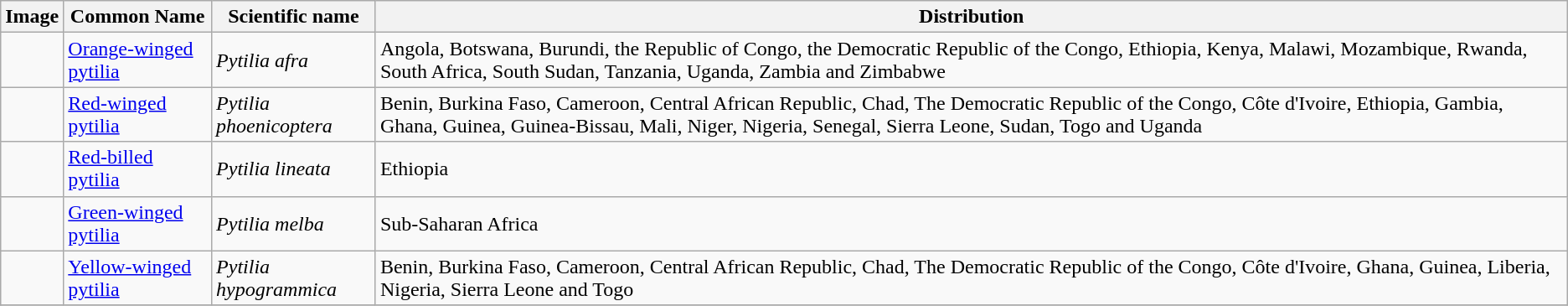<table class="wikitable">
<tr>
<th>Image</th>
<th>Common Name</th>
<th>Scientific name</th>
<th>Distribution</th>
</tr>
<tr>
<td></td>
<td><a href='#'>Orange-winged pytilia</a></td>
<td><em>Pytilia afra</em></td>
<td>Angola, Botswana, Burundi, the Republic of Congo, the Democratic Republic of the Congo, Ethiopia, Kenya, Malawi, Mozambique, Rwanda, South Africa, South Sudan, Tanzania, Uganda, Zambia and Zimbabwe</td>
</tr>
<tr>
<td></td>
<td><a href='#'>Red-winged pytilia</a></td>
<td><em>Pytilia phoenicoptera</em></td>
<td>Benin, Burkina Faso, Cameroon, Central African Republic, Chad, The Democratic Republic of the Congo, Côte d'Ivoire, Ethiopia, Gambia, Ghana, Guinea, Guinea-Bissau, Mali, Niger, Nigeria, Senegal, Sierra Leone, Sudan, Togo and Uganda</td>
</tr>
<tr>
<td></td>
<td><a href='#'>Red-billed pytilia</a></td>
<td><em>Pytilia lineata</em></td>
<td>Ethiopia</td>
</tr>
<tr>
<td></td>
<td><a href='#'>Green-winged pytilia</a></td>
<td><em>Pytilia melba</em></td>
<td>Sub-Saharan Africa</td>
</tr>
<tr>
<td></td>
<td><a href='#'>Yellow-winged pytilia</a></td>
<td><em>Pytilia hypogrammica</em></td>
<td>Benin, Burkina Faso, Cameroon, Central African Republic, Chad, The Democratic Republic of the Congo, Côte d'Ivoire, Ghana, Guinea, Liberia, Nigeria, Sierra Leone and Togo</td>
</tr>
<tr>
</tr>
</table>
